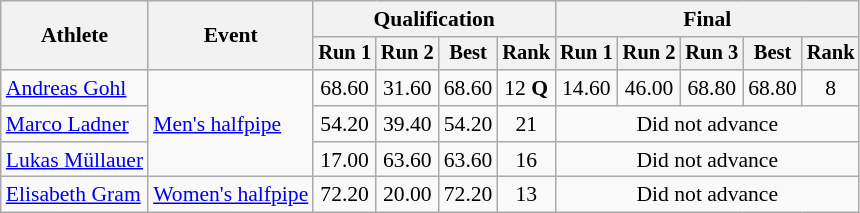<table class="wikitable" style="font-size:90%">
<tr>
<th rowspan="2">Athlete</th>
<th rowspan="2">Event</th>
<th colspan="4">Qualification</th>
<th colspan="5">Final</th>
</tr>
<tr style="font-size:95%">
<th>Run 1</th>
<th>Run 2</th>
<th>Best</th>
<th>Rank</th>
<th>Run 1</th>
<th>Run 2</th>
<th>Run 3</th>
<th>Best</th>
<th>Rank</th>
</tr>
<tr align=center>
<td align=left><a href='#'>Andreas Gohl</a></td>
<td align=left rowspan=3><a href='#'>Men's halfpipe</a></td>
<td>68.60</td>
<td>31.60</td>
<td>68.60</td>
<td>12 <strong>Q</strong></td>
<td>14.60</td>
<td>46.00</td>
<td>68.80</td>
<td>68.80</td>
<td>8</td>
</tr>
<tr align=center>
<td align=left><a href='#'>Marco Ladner</a></td>
<td>54.20</td>
<td>39.40</td>
<td>54.20</td>
<td>21</td>
<td colspan=5>Did not advance</td>
</tr>
<tr align=center>
<td align=left><a href='#'>Lukas Müllauer</a></td>
<td>17.00</td>
<td>63.60</td>
<td>63.60</td>
<td>16</td>
<td colspan=5>Did not advance</td>
</tr>
<tr align=center>
<td align=left><a href='#'>Elisabeth Gram</a></td>
<td align=left><a href='#'>Women's halfpipe</a></td>
<td>72.20</td>
<td>20.00</td>
<td>72.20</td>
<td>13</td>
<td colspan=5>Did not advance</td>
</tr>
</table>
